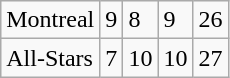<table class="wikitable">
<tr>
<td>Montreal</td>
<td>9</td>
<td>8</td>
<td>9</td>
<td>26</td>
</tr>
<tr>
<td>All-Stars</td>
<td>7</td>
<td>10</td>
<td>10</td>
<td>27</td>
</tr>
</table>
